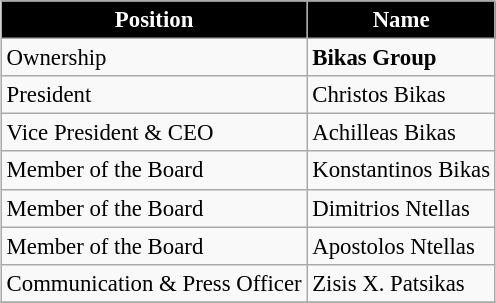<table>
<tr>
<td style="vertical-align:top; width:26%;"><br><table class="wikitable" style="text-align: left; font-size:95%">
<tr>
<th style="color:#FFFFFF; background:black;">Position</th>
<th style="color:#FFFFFF; background:black;">Name</th>
</tr>
<tr>
<td align="left">Ownership</td>
<td><strong>Bikas Group</strong></td>
</tr>
<tr>
<td align="left">President</td>
<td> Christos Bikas</td>
</tr>
<tr>
<td align="left">Vice President & CEO</td>
<td> Achilleas Bikas</td>
</tr>
<tr>
<td align="left">Member of the Board</td>
<td> Konstantinos Bikas</td>
</tr>
<tr>
<td align="left">Member of the Board</td>
<td> Dimitrios Ntellas</td>
</tr>
<tr>
<td align="left">Member of the Board</td>
<td> Apostolos Ntellas</td>
</tr>
<tr>
<td align="left">Communication & Press Officer</td>
<td> Zisis X. Patsikas</td>
</tr>
<tr>
</tr>
</table>
</td>
</tr>
</table>
